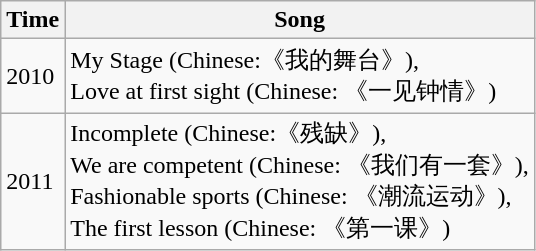<table class="wikitable">
<tr>
<th>Time</th>
<th>Song</th>
</tr>
<tr>
<td>2010</td>
<td>My Stage (Chinese:《我的舞台》),<br>Love at first sight (Chinese: 《一见钟情》)</td>
</tr>
<tr>
<td>2011</td>
<td>Incomplete (Chinese:《残缺》),<br>We are competent (Chinese: 《我们有一套》),<br>Fashionable sports (Chinese: 《潮流运动》),<br>The first lesson (Chinese: 《第一课》)</td>
</tr>
</table>
